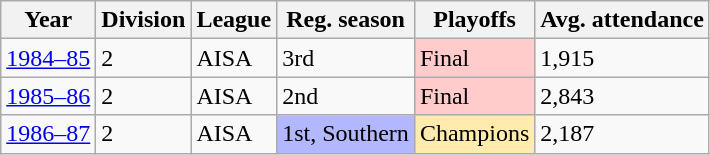<table class="wikitable">
<tr>
<th>Year</th>
<th>Division</th>
<th>League</th>
<th>Reg. season</th>
<th>Playoffs</th>
<th>Avg. attendance</th>
</tr>
<tr>
<td><a href='#'>1984–85</a></td>
<td>2</td>
<td>AISA</td>
<td>3rd</td>
<td style="background:#ffcbcb;">Final</td>
<td>1,915</td>
</tr>
<tr>
<td><a href='#'>1985–86</a></td>
<td>2</td>
<td>AISA</td>
<td>2nd</td>
<td style="background:#ffcbcb;">Final</td>
<td>2,843</td>
</tr>
<tr>
<td><a href='#'>1986–87</a></td>
<td>2</td>
<td>AISA</td>
<td bgcolor="B3B7FF">1st, Southern</td>
<td bgcolor="FFEBAD">Champions</td>
<td>2,187</td>
</tr>
</table>
